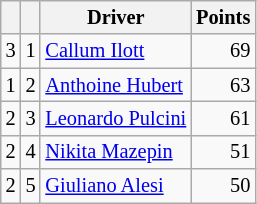<table class="wikitable" style="font-size: 85%;">
<tr>
<th></th>
<th></th>
<th>Driver</th>
<th>Points</th>
</tr>
<tr>
<td align="left"> 3</td>
<td align="center">1</td>
<td> <a href='#'>Callum Ilott</a></td>
<td align="right">69</td>
</tr>
<tr>
<td align="left"> 1</td>
<td align="center">2</td>
<td> <a href='#'>Anthoine Hubert</a></td>
<td align="right">63</td>
</tr>
<tr>
<td align="left"> 2</td>
<td align="center">3</td>
<td> <a href='#'>Leonardo Pulcini</a></td>
<td align="right">61</td>
</tr>
<tr>
<td align="left"> 2</td>
<td align="center">4</td>
<td> <a href='#'>Nikita Mazepin</a></td>
<td align="right">51</td>
</tr>
<tr>
<td align="left"> 2</td>
<td align="center">5</td>
<td> <a href='#'>Giuliano Alesi</a></td>
<td align="right">50</td>
</tr>
</table>
